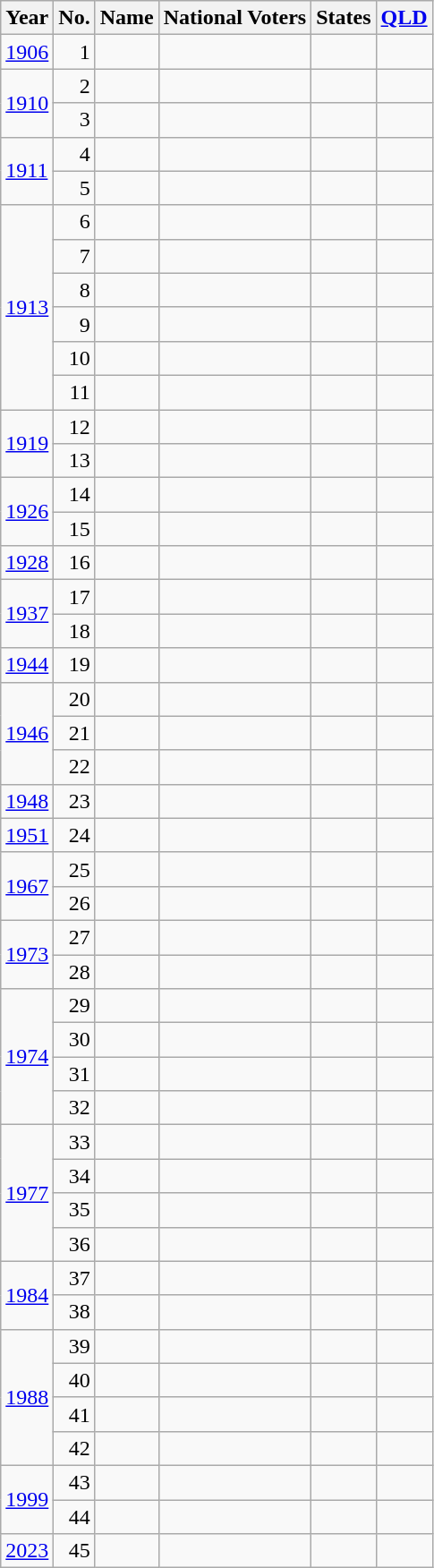<table class="wikitable sortable">
<tr>
<th align="left">Year</th>
<th align="right">No.</th>
<th align="left">Name</th>
<th>National Voters</th>
<th>States</th>
<th align="center"><a href='#'>QLD</a> </th>
</tr>
<tr>
<td><a href='#'>1906</a></td>
<td align="right">1</td>
<td></td>
<td></td>
<td></td>
<td></td>
</tr>
<tr>
<td rowspan="2"><a href='#'>1910</a></td>
<td align="right">2</td>
<td></td>
<td></td>
<td></td>
<td></td>
</tr>
<tr>
<td align="right">3</td>
<td></td>
<td></td>
<td></td>
<td></td>
</tr>
<tr>
<td rowspan="2"><a href='#'>1911</a></td>
<td align="right">4</td>
<td></td>
<td></td>
<td></td>
<td></td>
</tr>
<tr>
<td align="right">5</td>
<td></td>
<td></td>
<td></td>
<td></td>
</tr>
<tr>
<td rowspan="6"><a href='#'>1913</a></td>
<td align="right">6</td>
<td></td>
<td></td>
<td></td>
<td></td>
</tr>
<tr>
<td align="right">7</td>
<td></td>
<td></td>
<td></td>
<td></td>
</tr>
<tr>
<td align="right">8</td>
<td></td>
<td></td>
<td></td>
<td></td>
</tr>
<tr>
<td align="right">9</td>
<td></td>
<td></td>
<td></td>
<td></td>
</tr>
<tr>
<td align="right">10</td>
<td></td>
<td></td>
<td></td>
<td></td>
</tr>
<tr>
<td align="right">11</td>
<td></td>
<td></td>
<td></td>
<td></td>
</tr>
<tr>
<td rowspan="2"><a href='#'>1919</a></td>
<td align="right">12</td>
<td></td>
<td></td>
<td></td>
<td></td>
</tr>
<tr>
<td align="right">13</td>
<td></td>
<td></td>
<td></td>
<td></td>
</tr>
<tr>
<td rowspan="2"><a href='#'>1926</a></td>
<td align="right">14</td>
<td></td>
<td></td>
<td></td>
<td></td>
</tr>
<tr>
<td align="right">15</td>
<td></td>
<td></td>
<td></td>
<td></td>
</tr>
<tr>
<td><a href='#'>1928</a></td>
<td align="right">16</td>
<td></td>
<td></td>
<td></td>
<td></td>
</tr>
<tr>
<td rowspan="2"><a href='#'>1937</a></td>
<td align="right">17</td>
<td></td>
<td></td>
<td></td>
<td></td>
</tr>
<tr>
<td align="right">18</td>
<td></td>
<td></td>
<td></td>
<td></td>
</tr>
<tr>
<td><a href='#'>1944</a></td>
<td align="right">19</td>
<td></td>
<td></td>
<td></td>
<td></td>
</tr>
<tr>
<td rowspan="3"><a href='#'>1946</a></td>
<td align="right">20</td>
<td></td>
<td></td>
<td></td>
<td></td>
</tr>
<tr>
<td align="right">21</td>
<td></td>
<td></td>
<td></td>
<td></td>
</tr>
<tr>
<td align="right">22</td>
<td></td>
<td></td>
<td></td>
<td></td>
</tr>
<tr>
<td><a href='#'>1948</a></td>
<td align="right">23</td>
<td></td>
<td></td>
<td></td>
<td></td>
</tr>
<tr>
<td><a href='#'>1951</a></td>
<td align="right">24</td>
<td></td>
<td></td>
<td></td>
<td></td>
</tr>
<tr>
<td rowspan="2"><a href='#'>1967</a></td>
<td align="right">25</td>
<td></td>
<td></td>
<td></td>
<td></td>
</tr>
<tr>
<td align="right">26</td>
<td></td>
<td></td>
<td></td>
<td></td>
</tr>
<tr>
<td rowspan="2"><a href='#'>1973</a></td>
<td align="right">27</td>
<td></td>
<td></td>
<td></td>
<td></td>
</tr>
<tr>
<td align="right">28</td>
<td></td>
<td></td>
<td></td>
<td></td>
</tr>
<tr>
<td rowspan="4"><a href='#'>1974</a></td>
<td align="right">29</td>
<td></td>
<td></td>
<td></td>
<td></td>
</tr>
<tr>
<td align="right">30</td>
<td></td>
<td></td>
<td></td>
<td></td>
</tr>
<tr>
<td align="right">31</td>
<td></td>
<td></td>
<td></td>
<td></td>
</tr>
<tr>
<td align="right">32</td>
<td></td>
<td></td>
<td></td>
<td></td>
</tr>
<tr>
<td rowspan="4"><a href='#'>1977</a></td>
<td align="right">33</td>
<td></td>
<td></td>
<td></td>
<td></td>
</tr>
<tr>
<td align="right">34</td>
<td></td>
<td></td>
<td></td>
<td></td>
</tr>
<tr>
<td align="right">35</td>
<td></td>
<td></td>
<td></td>
<td></td>
</tr>
<tr>
<td align="right">36</td>
<td></td>
<td></td>
<td></td>
<td></td>
</tr>
<tr>
<td rowspan="2"><a href='#'>1984</a></td>
<td align="right">37</td>
<td></td>
<td></td>
<td></td>
<td></td>
</tr>
<tr>
<td align="right">38</td>
<td></td>
<td></td>
<td></td>
<td></td>
</tr>
<tr>
<td rowspan="4"><a href='#'>1988</a></td>
<td align="right">39</td>
<td></td>
<td></td>
<td></td>
<td></td>
</tr>
<tr>
<td align="right">40</td>
<td></td>
<td></td>
<td></td>
<td></td>
</tr>
<tr>
<td align="right">41</td>
<td></td>
<td></td>
<td></td>
<td></td>
</tr>
<tr>
<td align="right">42</td>
<td></td>
<td></td>
<td></td>
<td></td>
</tr>
<tr>
<td rowspan="2"><a href='#'>1999</a></td>
<td align="right">43</td>
<td></td>
<td></td>
<td></td>
<td></td>
</tr>
<tr>
<td align="right">44</td>
<td></td>
<td></td>
<td></td>
<td></td>
</tr>
<tr>
<td><a href='#'>2023</a></td>
<td align="right">45</td>
<td></td>
<td></td>
<td></td>
<td></td>
</tr>
</table>
